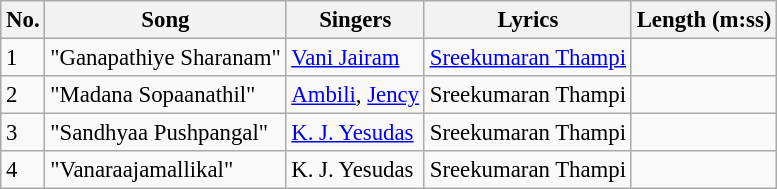<table class="wikitable" style="font-size:95%;">
<tr>
<th>No.</th>
<th>Song</th>
<th>Singers</th>
<th>Lyrics</th>
<th>Length (m:ss)</th>
</tr>
<tr>
<td>1</td>
<td>"Ganapathiye Sharanam"</td>
<td><a href='#'>Vani Jairam</a></td>
<td><a href='#'>Sreekumaran Thampi</a></td>
<td></td>
</tr>
<tr>
<td>2</td>
<td>"Madana Sopaanathil"</td>
<td><a href='#'>Ambili</a>, <a href='#'>Jency</a></td>
<td>Sreekumaran Thampi</td>
<td></td>
</tr>
<tr>
<td>3</td>
<td>"Sandhyaa Pushpangal"</td>
<td><a href='#'>K. J. Yesudas</a></td>
<td>Sreekumaran Thampi</td>
<td></td>
</tr>
<tr>
<td>4</td>
<td>"Vanaraajamallikal"</td>
<td>K. J. Yesudas</td>
<td>Sreekumaran Thampi</td>
<td></td>
</tr>
</table>
